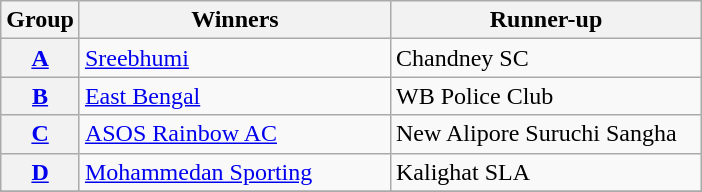<table class="wikitable">
<tr>
<th>Group</th>
<th width="200">Winners</th>
<th width="200">Runner-up</th>
</tr>
<tr>
<th><a href='#'>A</a></th>
<td><a href='#'>Sreebhumi</a></td>
<td>Chandney SC</td>
</tr>
<tr>
<th><a href='#'>B</a></th>
<td><a href='#'>East Bengal</a></td>
<td>WB Police Club</td>
</tr>
<tr>
<th><a href='#'>C</a></th>
<td><a href='#'>ASOS Rainbow AC</a></td>
<td>New Alipore Suruchi Sangha</td>
</tr>
<tr>
<th><a href='#'>D</a></th>
<td><a href='#'>Mohammedan Sporting</a></td>
<td>Kalighat SLA</td>
</tr>
<tr>
</tr>
</table>
